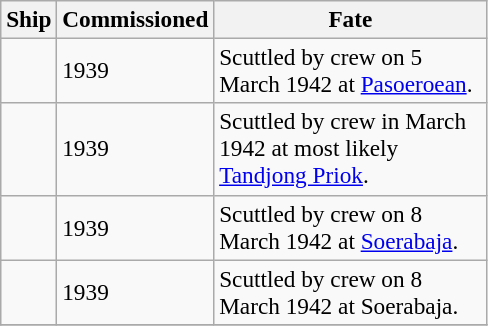<table class="wikitable" style="font-size:97%;">
<tr>
<th>Ship</th>
<th width="90">Commissioned</th>
<th width="175">Fate</th>
</tr>
<tr>
<td></td>
<td>1939</td>
<td>Scuttled by crew on 5 March 1942 at <a href='#'>Pasoeroean</a>.</td>
</tr>
<tr>
<td></td>
<td>1939</td>
<td>Scuttled by crew in March 1942 at most likely <a href='#'>Tandjong Priok</a>.</td>
</tr>
<tr>
<td></td>
<td>1939</td>
<td>Scuttled by crew on 8 March 1942 at <a href='#'>Soerabaja</a>.</td>
</tr>
<tr>
<td></td>
<td>1939</td>
<td>Scuttled by crew on 8 March 1942 at Soerabaja.</td>
</tr>
<tr>
</tr>
</table>
